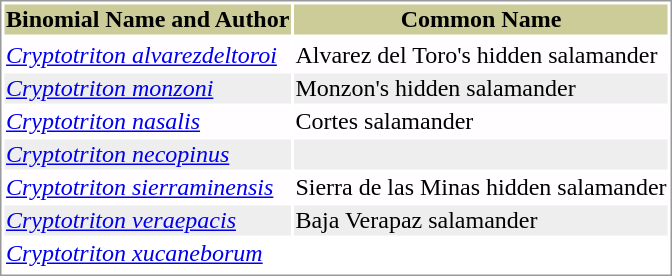<table style="text-align:left; border:1px solid #999999; ">
<tr style="background:#CCCC99; text-align: center; ">
<th>Binomial Name and Author</th>
<th>Common Name</th>
</tr>
<tr>
</tr>
<tr style="background:#FFFDFF;">
<td><em><a href='#'>Cryptotriton alvarezdeltoroi</a></em> <br> <small></small></td>
<td>Alvarez del Toro's hidden salamander</td>
</tr>
<tr style="background:#EEEEEE;">
<td><em><a href='#'>Cryptotriton monzoni</a></em> <br> </td>
<td>Monzon's hidden salamander</td>
</tr>
<tr style="background:#FFFDFF;">
<td><em><a href='#'>Cryptotriton nasalis</a></em> <br> </td>
<td>Cortes salamander</td>
</tr>
<tr style="background:#EEEEEE;">
<td><em><a href='#'>Cryptotriton necopinus</a></em> <br> </td>
<td></td>
</tr>
<tr style="background:#FFFDFF;">
<td><em><a href='#'>Cryptotriton sierraminensis</a></em> <br> </td>
<td>Sierra de las Minas hidden salamander</td>
</tr>
<tr style="background:#EEEEEE;">
<td><em><a href='#'>Cryptotriton veraepacis</a></em> <br> </td>
<td>Baja Verapaz salamander</td>
</tr>
<tr style="background:##FFFDFF;">
<td><em><a href='#'>Cryptotriton xucaneborum</a></em> <br> </td>
<td></td>
</tr>
<tr style="background:EEEEEE;">
</tr>
</table>
